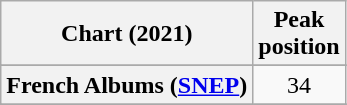<table class="wikitable sortable plainrowheaders" style="text-align:center">
<tr>
<th scope="col">Chart (2021)</th>
<th scope="col">Peak<br>position</th>
</tr>
<tr>
</tr>
<tr>
</tr>
<tr>
</tr>
<tr>
</tr>
<tr>
<th scope="row">French Albums (<a href='#'>SNEP</a>)</th>
<td>34</td>
</tr>
<tr>
</tr>
<tr>
</tr>
<tr>
</tr>
<tr>
</tr>
<tr>
</tr>
<tr>
</tr>
<tr>
</tr>
<tr>
</tr>
</table>
